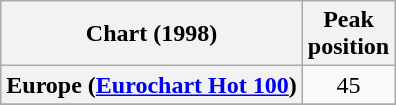<table class="wikitable sortable plainrowheaders" style="text-align:center">
<tr>
<th>Chart (1998)</th>
<th>Peak<br>position</th>
</tr>
<tr>
<th scope="row">Europe (<a href='#'>Eurochart Hot 100</a>)</th>
<td>45</td>
</tr>
<tr>
</tr>
<tr>
</tr>
</table>
